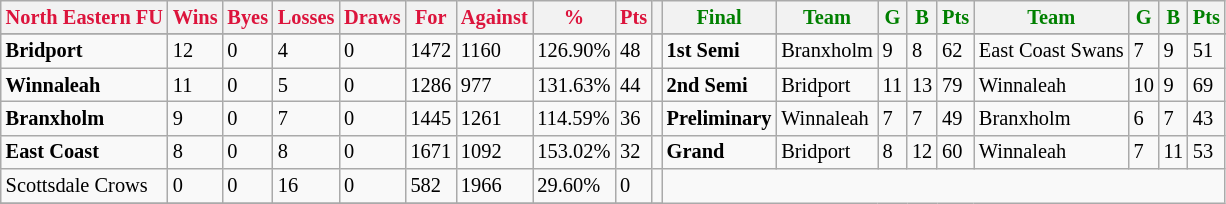<table style="font-size: 85%; text-align: left;" class="wikitable">
<tr>
<th style="color:crimson">North Eastern FU</th>
<th style="color:crimson">Wins</th>
<th style="color:crimson">Byes</th>
<th style="color:crimson">Losses</th>
<th style="color:crimson">Draws</th>
<th style="color:crimson">For</th>
<th style="color:crimson">Against</th>
<th style="color:crimson">%</th>
<th style="color:crimson">Pts</th>
<th></th>
<th style="color:green">Final</th>
<th style="color:green">Team</th>
<th style="color:green">G</th>
<th style="color:green">B</th>
<th style="color:green">Pts</th>
<th style="color:green">Team</th>
<th style="color:green">G</th>
<th style="color:green">B</th>
<th style="color:green">Pts</th>
</tr>
<tr>
</tr>
<tr>
</tr>
<tr>
<td><strong>	Bridport	</strong></td>
<td>12</td>
<td>0</td>
<td>4</td>
<td>0</td>
<td>1472</td>
<td>1160</td>
<td>126.90%</td>
<td>48</td>
<td></td>
<td><strong>1st Semi</strong></td>
<td>Branxholm</td>
<td>9</td>
<td>8</td>
<td>62</td>
<td>East Coast Swans</td>
<td>7</td>
<td>9</td>
<td>51</td>
</tr>
<tr>
<td><strong>	Winnaleah	</strong></td>
<td>11</td>
<td>0</td>
<td>5</td>
<td>0</td>
<td>1286</td>
<td>977</td>
<td>131.63%</td>
<td>44</td>
<td></td>
<td><strong>2nd Semi</strong></td>
<td>Bridport</td>
<td>11</td>
<td>13</td>
<td>79</td>
<td>Winnaleah</td>
<td>10</td>
<td>9</td>
<td>69</td>
</tr>
<tr>
<td><strong>	Branxholm	</strong></td>
<td>9</td>
<td>0</td>
<td>7</td>
<td>0</td>
<td>1445</td>
<td>1261</td>
<td>114.59%</td>
<td>36</td>
<td></td>
<td><strong>Preliminary</strong></td>
<td>Winnaleah</td>
<td>7</td>
<td>7</td>
<td>49</td>
<td>Branxholm</td>
<td>6</td>
<td>7</td>
<td>43</td>
</tr>
<tr>
<td><strong>	East Coast	</strong></td>
<td>8</td>
<td>0</td>
<td>8</td>
<td>0</td>
<td>1671</td>
<td>1092</td>
<td>153.02%</td>
<td>32</td>
<td></td>
<td><strong>Grand</strong></td>
<td>Bridport</td>
<td>8</td>
<td>12</td>
<td>60</td>
<td>Winnaleah</td>
<td>7</td>
<td>11</td>
<td>53</td>
</tr>
<tr>
<td>Scottsdale Crows</td>
<td>0</td>
<td>0</td>
<td>16</td>
<td>0</td>
<td>582</td>
<td>1966</td>
<td>29.60%</td>
<td>0</td>
<td></td>
</tr>
<tr>
</tr>
</table>
